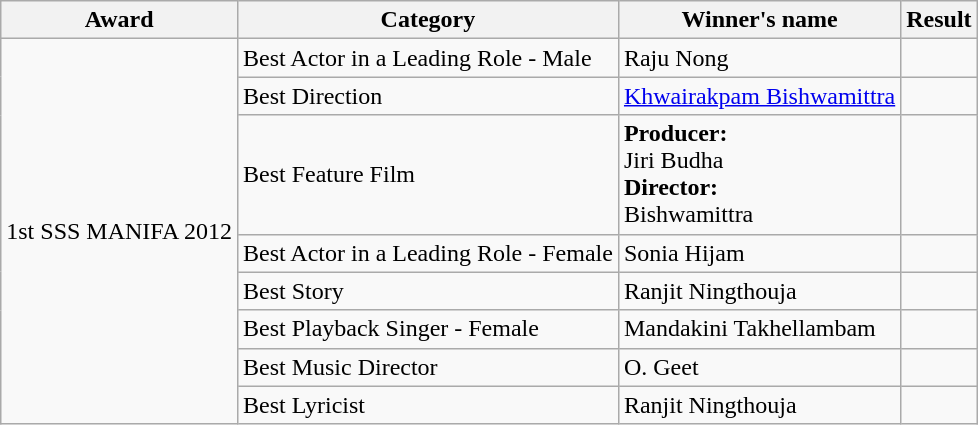<table class="wikitable sortable">
<tr>
<th>Award</th>
<th>Category</th>
<th>Winner's name</th>
<th>Result</th>
</tr>
<tr>
<td rowspan="8">1st SSS MANIFA 2012</td>
<td>Best Actor in a Leading Role - Male</td>
<td>Raju Nong</td>
<td></td>
</tr>
<tr>
<td>Best Direction</td>
<td><a href='#'>Khwairakpam Bishwamittra</a></td>
<td></td>
</tr>
<tr>
<td>Best Feature Film</td>
<td><strong>Producer:</strong><br>Jiri Budha<br><strong>Director:</strong><br>Bishwamittra</td>
<td></td>
</tr>
<tr>
<td>Best Actor in a Leading Role - Female</td>
<td>Sonia Hijam</td>
<td></td>
</tr>
<tr>
<td>Best Story</td>
<td>Ranjit Ningthouja</td>
<td></td>
</tr>
<tr>
<td>Best Playback Singer - Female</td>
<td>Mandakini Takhellambam</td>
<td></td>
</tr>
<tr>
<td>Best Music Director</td>
<td>O. Geet</td>
<td></td>
</tr>
<tr>
<td>Best Lyricist</td>
<td>Ranjit Ningthouja</td>
<td></td>
</tr>
</table>
